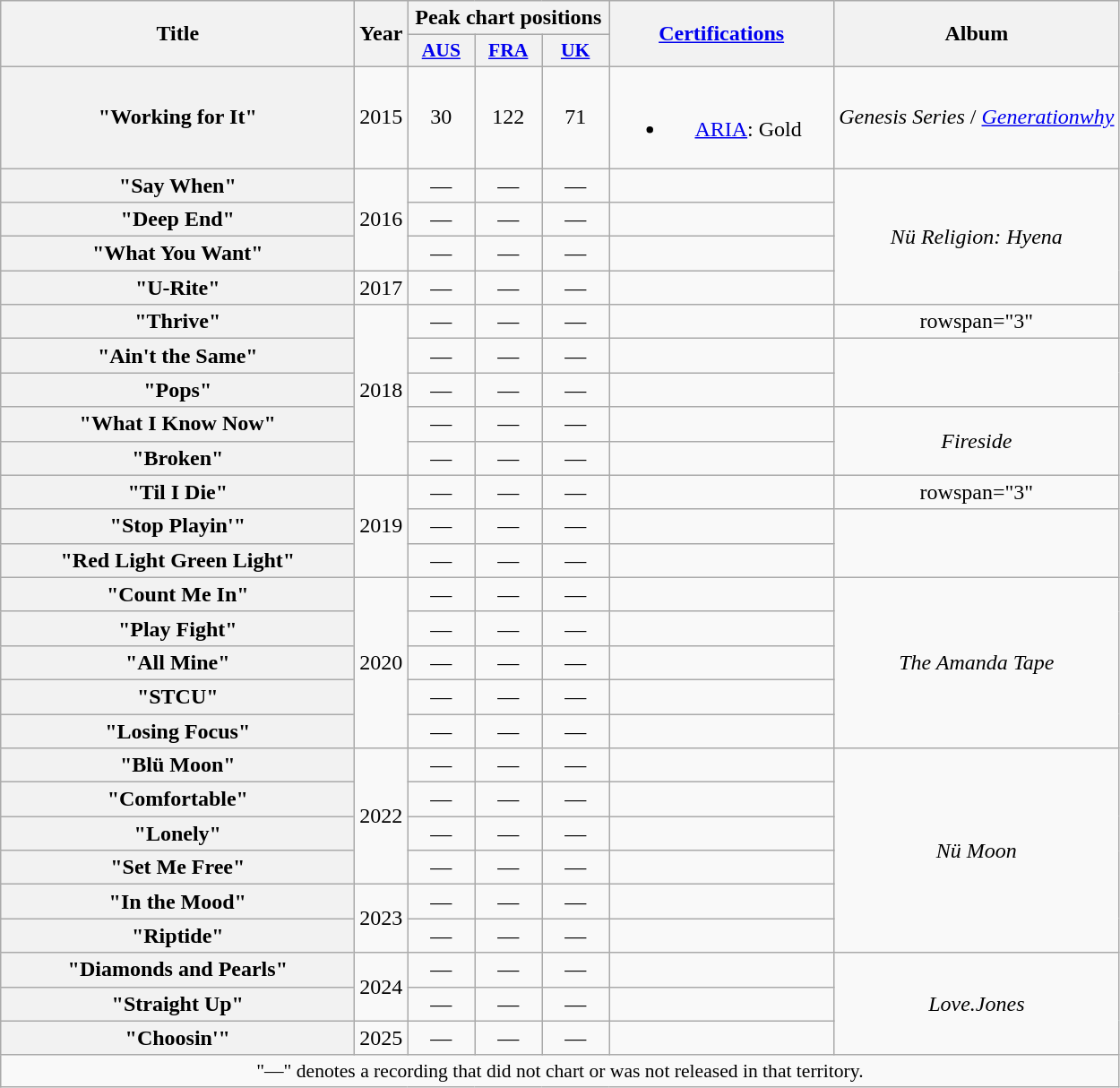<table class="wikitable plainrowheaders" style="text-align:center;">
<tr>
<th scope="col" rowspan="2" style="width:16em;">Title</th>
<th scope="col" rowspan="2">Year</th>
<th scope="col" colspan="3">Peak chart positions</th>
<th scope="col" rowspan="2" style="width:10em;"><a href='#'>Certifications</a></th>
<th scope="col" rowspan="2">Album</th>
</tr>
<tr>
<th scope="col" style="width:3em;font-size:90%;"><a href='#'>AUS</a><br></th>
<th scope="col" style="width:3em;font-size:90%;"><a href='#'>FRA</a><br></th>
<th scope="col" style="width:3em;font-size:90%;"><a href='#'>UK</a><br></th>
</tr>
<tr>
<th scope="row">"Working for It"<br></th>
<td>2015</td>
<td>30</td>
<td>122</td>
<td>71</td>
<td><br><ul><li><a href='#'>ARIA</a>: Gold</li></ul></td>
<td><em>Genesis Series</em> / <em><a href='#'>Generationwhy</a></em></td>
</tr>
<tr>
<th scope="row">"Say When"</th>
<td rowspan="3">2016</td>
<td>—</td>
<td>—</td>
<td>—</td>
<td></td>
<td rowspan="4"><em>Nü Religion: Hyena</em></td>
</tr>
<tr>
<th scope="row">"Deep End"</th>
<td>—</td>
<td>—</td>
<td>—</td>
<td></td>
</tr>
<tr>
<th scope="row">"What You Want"</th>
<td>—</td>
<td>—</td>
<td>—</td>
<td></td>
</tr>
<tr>
<th scope="row">"U-Rite"</th>
<td>2017</td>
<td>—</td>
<td>—</td>
<td>—</td>
<td></td>
</tr>
<tr>
<th scope="row">"Thrive"</th>
<td rowspan="5">2018</td>
<td>—</td>
<td>—</td>
<td>—</td>
<td></td>
<td>rowspan="3" </td>
</tr>
<tr>
<th scope="row">"Ain't the Same"</th>
<td>—</td>
<td>—</td>
<td>—</td>
<td></td>
</tr>
<tr>
<th scope="row">"Pops"</th>
<td>—</td>
<td>—</td>
<td>—</td>
<td></td>
</tr>
<tr>
<th scope="row">"What I Know Now"<br></th>
<td>—</td>
<td>—</td>
<td>—</td>
<td></td>
<td rowspan="2"><em>Fireside</em></td>
</tr>
<tr>
<th scope="row">"Broken"<br></th>
<td>—</td>
<td>—</td>
<td>—</td>
<td></td>
</tr>
<tr>
<th scope="row">"Til I Die"<br></th>
<td rowspan="3">2019</td>
<td>—</td>
<td>—</td>
<td>—</td>
<td></td>
<td>rowspan="3" </td>
</tr>
<tr>
<th scope="row">"Stop Playin'"</th>
<td>—</td>
<td>—</td>
<td>—</td>
<td></td>
</tr>
<tr>
<th scope="row">"Red Light Green Light"</th>
<td>—</td>
<td>—</td>
<td>—</td>
<td></td>
</tr>
<tr>
<th scope="row">"Count Me In"</th>
<td rowspan="5">2020</td>
<td>—</td>
<td>—</td>
<td>—</td>
<td></td>
<td rowspan=5><em>The Amanda Tape</em></td>
</tr>
<tr>
<th scope="row">"Play Fight"<br></th>
<td>—</td>
<td>—</td>
<td>—</td>
<td></td>
</tr>
<tr>
<th scope="row">"All Mine"</th>
<td>—</td>
<td>—</td>
<td>—</td>
<td></td>
</tr>
<tr>
<th scope="row">"STCU"<br></th>
<td>—</td>
<td>—</td>
<td>—</td>
<td></td>
</tr>
<tr>
<th scope="row">"Losing Focus"<br></th>
<td>—</td>
<td>—</td>
<td>—</td>
<td></td>
</tr>
<tr>
<th scope="row">"Blü Moon"</th>
<td rowspan="4">2022</td>
<td>—</td>
<td>—</td>
<td>—</td>
<td></td>
<td rowspan="6"><em>Nü Moon</em></td>
</tr>
<tr>
<th scope="row">"Comfortable"<br></th>
<td>—</td>
<td>—</td>
<td>—</td>
<td></td>
</tr>
<tr>
<th scope="row">"Lonely"<br></th>
<td>—</td>
<td>—</td>
<td>—</td>
<td></td>
</tr>
<tr>
<th scope="row">"Set Me Free"</th>
<td>—</td>
<td>—</td>
<td>—</td>
<td></td>
</tr>
<tr>
<th scope="row">"In the Mood"<br></th>
<td rowspan="2">2023</td>
<td>—</td>
<td>—</td>
<td>—</td>
<td></td>
</tr>
<tr>
<th scope="row">"Riptide"</th>
<td>—</td>
<td>—</td>
<td>—</td>
<td></td>
</tr>
<tr>
<th scope="row">"Diamonds and Pearls"</th>
<td rowspan=2>2024</td>
<td>—</td>
<td>—</td>
<td>—</td>
<td></td>
<td rowspan=3><em>Love.Jones</em></td>
</tr>
<tr>
<th scope="row">"Straight Up"</th>
<td>—</td>
<td>—</td>
<td>—</td>
<td></td>
</tr>
<tr>
<th scope="row">"Choosin'"</th>
<td>2025</td>
<td>—</td>
<td>—</td>
<td>—</td>
<td></td>
</tr>
<tr>
<td colspan="10" style="font-size:90%">"—" denotes a recording that did not chart or was not released in that territory.</td>
</tr>
</table>
